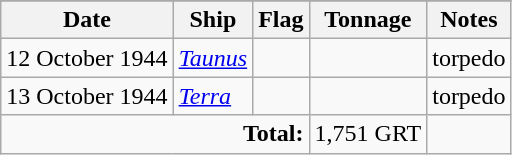<table class=wikitable>
<tr>
</tr>
<tr>
<th>Date</th>
<th>Ship</th>
<th>Flag</th>
<th>Tonnage</th>
<th>Notes</th>
</tr>
<tr>
<td>12 October 1944</td>
<td><a href='#'><em>Taunus</em></a></td>
<td></td>
<td></td>
<td>torpedo</td>
</tr>
<tr>
<td>13 October 1944</td>
<td><a href='#'><em>Terra</em></a></td>
<td></td>
<td></td>
<td>torpedo</td>
</tr>
<tr>
<td colspan="3" style="text-align:right;"><strong>Total:</strong></td>
<td>1,751 GRT</td>
<td></td>
</tr>
</table>
